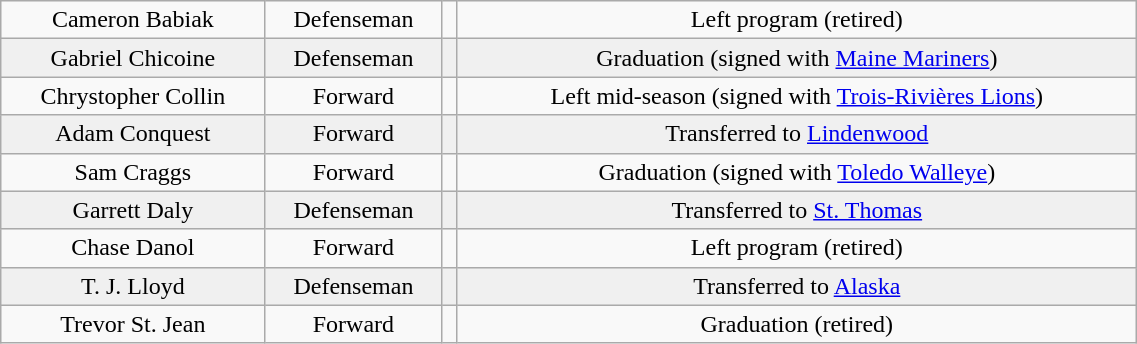<table class="wikitable" width="60%">
<tr align="center" bgcolor="">
<td>Cameron Babiak</td>
<td>Defenseman</td>
<td></td>
<td>Left program (retired)</td>
</tr>
<tr align="center" bgcolor="f0f0f0">
<td>Gabriel Chicoine</td>
<td>Defenseman</td>
<td></td>
<td>Graduation (signed with <a href='#'>Maine Mariners</a>)</td>
</tr>
<tr align="center" bgcolor="">
<td>Chrystopher Collin</td>
<td>Forward</td>
<td></td>
<td>Left mid-season (signed with <a href='#'>Trois-Rivières Lions</a>)</td>
</tr>
<tr align="center" bgcolor="f0f0f0">
<td>Adam Conquest</td>
<td>Forward</td>
<td></td>
<td>Transferred to <a href='#'>Lindenwood</a></td>
</tr>
<tr align="center" bgcolor="">
<td>Sam Craggs</td>
<td>Forward</td>
<td></td>
<td>Graduation (signed with <a href='#'>Toledo Walleye</a>)</td>
</tr>
<tr align="center" bgcolor="f0f0f0">
<td>Garrett Daly</td>
<td>Defenseman</td>
<td></td>
<td>Transferred to <a href='#'>St. Thomas</a></td>
</tr>
<tr align="center" bgcolor="">
<td>Chase Danol</td>
<td>Forward</td>
<td></td>
<td>Left program (retired)</td>
</tr>
<tr align="center" bgcolor="f0f0f0">
<td>T. J. Lloyd</td>
<td>Defenseman</td>
<td></td>
<td>Transferred to <a href='#'>Alaska</a></td>
</tr>
<tr align="center" bgcolor="">
<td>Trevor St. Jean</td>
<td>Forward</td>
<td></td>
<td>Graduation (retired)</td>
</tr>
</table>
